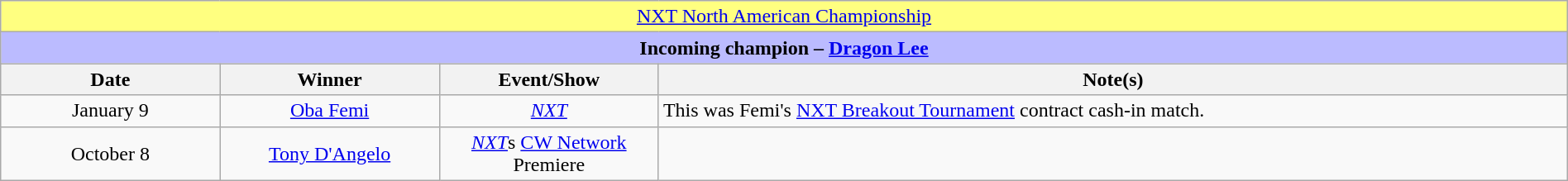<table class="wikitable" style="text-align:center; width:100%;">
<tr style="background:#FFFF80;">
<td colspan="4" style="text-align: center;"><a href='#'>NXT North American Championship</a></td>
</tr>
<tr style="background:#BBF;">
<td colspan="4" style="text-align: center;"><strong>Incoming champion – <a href='#'>Dragon Lee</a></strong></td>
</tr>
<tr>
<th width=14%>Date</th>
<th width=14%>Winner</th>
<th width=14%>Event/Show</th>
<th width=58%>Note(s)</th>
</tr>
<tr>
<td>January 9</td>
<td><a href='#'>Oba Femi</a></td>
<td><em><a href='#'>NXT</a></em></td>
<td align=left>This was Femi's <a href='#'>NXT Breakout Tournament</a> contract cash-in match.</td>
</tr>
<tr>
<td>October 8</td>
<td><a href='#'>Tony D'Angelo</a></td>
<td><em><a href='#'>NXT</a></em>s <a href='#'>CW Network</a> Premiere<br></td>
<td></td>
</tr>
</table>
